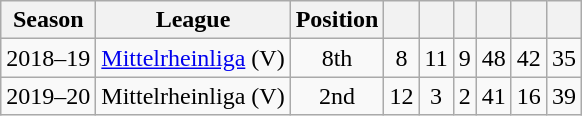<table class="wikitable" style="text-align:center;">
<tr>
<th>Season</th>
<th>League</th>
<th>Position</th>
<th></th>
<th></th>
<th></th>
<th></th>
<th></th>
<th></th>
</tr>
<tr>
<td>2018–19</td>
<td><a href='#'>Mittelrheinliga</a> (V)</td>
<td>8th</td>
<td>8</td>
<td>11</td>
<td>9</td>
<td>48</td>
<td>42</td>
<td>35</td>
</tr>
<tr>
<td>2019–20</td>
<td>Mittelrheinliga (V)</td>
<td>2nd</td>
<td>12</td>
<td>3</td>
<td>2</td>
<td>41</td>
<td>16</td>
<td>39</td>
</tr>
</table>
